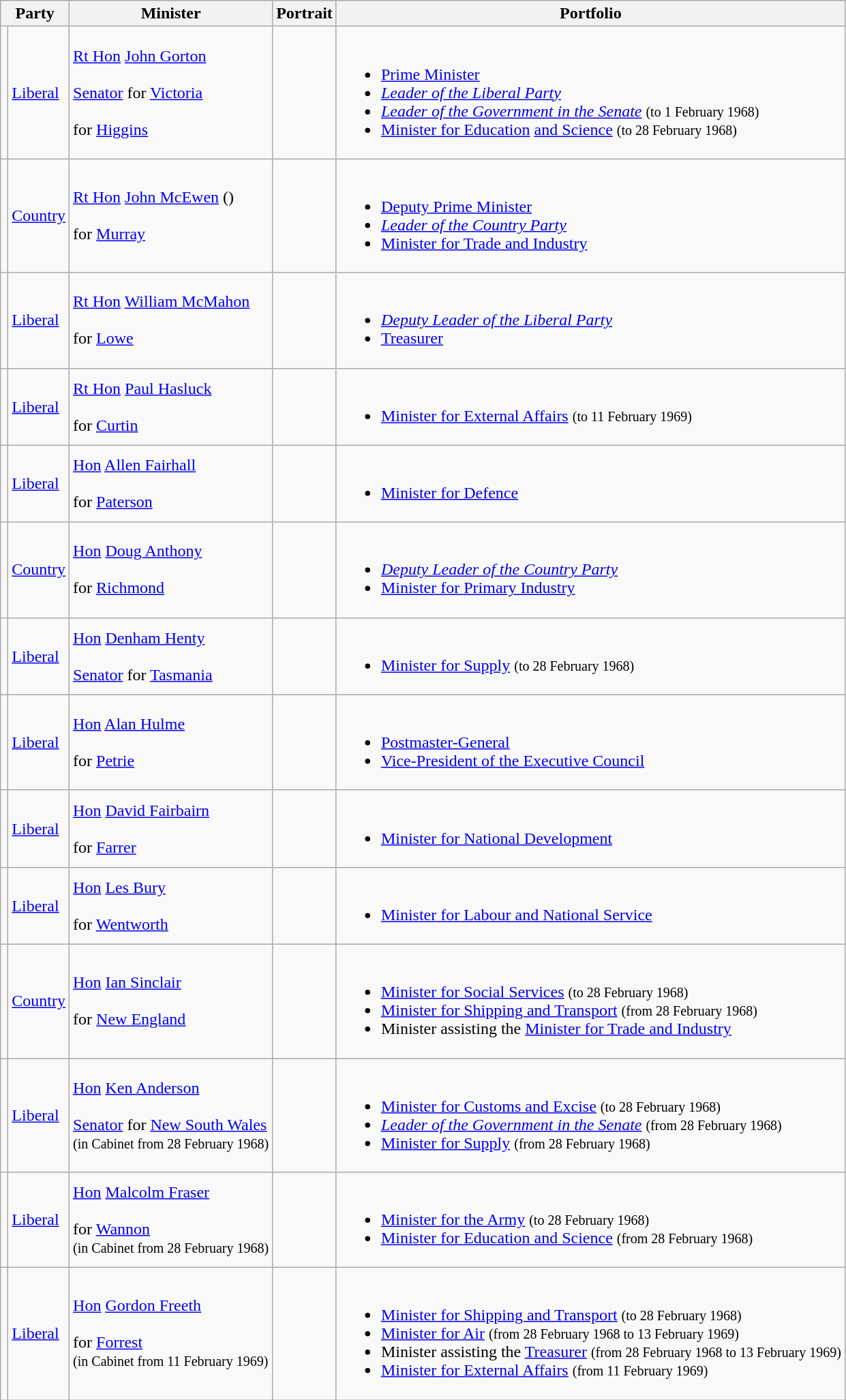<table class="wikitable sortable">
<tr>
<th colspan="2">Party</th>
<th>Minister</th>
<th>Portrait</th>
<th>Portfolio</th>
</tr>
<tr>
<td></td>
<td><a href='#'>Liberal</a></td>
<td><a href='#'>Rt Hon</a> <a href='#'>John Gorton</a> <br><br><a href='#'>Senator</a> for <a href='#'>Victoria</a> <br><br> for <a href='#'>Higgins</a> <br></td>
<td></td>
<td><br><ul><li><a href='#'>Prime Minister</a></li><li><em><a href='#'>Leader of the Liberal Party</a></em></li><li><em><a href='#'>Leader of the Government in the Senate</a></em> <small>(to 1 February 1968)</small></li><li><a href='#'>Minister for Education</a> <a href='#'>and Science</a> <small>(to 28 February 1968)</small></li></ul></td>
</tr>
<tr>
<td></td>
<td><a href='#'>Country</a></td>
<td><a href='#'>Rt Hon</a> <a href='#'>John McEwen</a> () <br><br> for <a href='#'>Murray</a> <br></td>
<td></td>
<td><br><ul><li><a href='#'>Deputy Prime Minister</a></li><li><em><a href='#'>Leader of the Country Party</a></em></li><li><a href='#'>Minister for Trade and Industry</a></li></ul></td>
</tr>
<tr>
<td></td>
<td><a href='#'>Liberal</a></td>
<td><a href='#'>Rt Hon</a> <a href='#'>William McMahon</a> <br><br> for <a href='#'>Lowe</a> <br></td>
<td></td>
<td><br><ul><li><em><a href='#'>Deputy Leader of the Liberal Party</a></em></li><li><a href='#'>Treasurer</a></li></ul></td>
</tr>
<tr>
<td></td>
<td><a href='#'>Liberal</a></td>
<td><a href='#'>Rt Hon</a> <a href='#'>Paul Hasluck</a> <br><br> for <a href='#'>Curtin</a> <br></td>
<td></td>
<td><br><ul><li><a href='#'>Minister for External Affairs</a> <small>(to 11 February 1969)</small></li></ul></td>
</tr>
<tr>
<td></td>
<td><a href='#'>Liberal</a></td>
<td><a href='#'>Hon</a> <a href='#'>Allen Fairhall</a> <br><br> for <a href='#'>Paterson</a> <br></td>
<td></td>
<td><br><ul><li><a href='#'>Minister for Defence</a></li></ul></td>
</tr>
<tr>
<td></td>
<td><a href='#'>Country</a></td>
<td><a href='#'>Hon</a> <a href='#'>Doug Anthony</a> <br><br> for <a href='#'>Richmond</a> <br></td>
<td></td>
<td><br><ul><li><em><a href='#'>Deputy Leader of the Country Party</a></em></li><li><a href='#'>Minister for Primary Industry</a></li></ul></td>
</tr>
<tr>
<td></td>
<td><a href='#'>Liberal</a></td>
<td><a href='#'>Hon</a> <a href='#'>Denham Henty</a> <br><br><a href='#'>Senator</a> for <a href='#'>Tasmania</a> <br></td>
<td></td>
<td><br><ul><li><a href='#'>Minister for Supply</a> <small>(to 28 February 1968)</small></li></ul></td>
</tr>
<tr>
<td></td>
<td><a href='#'>Liberal</a></td>
<td><a href='#'>Hon</a> <a href='#'>Alan Hulme</a> <br><br> for <a href='#'>Petrie</a> <br></td>
<td></td>
<td><br><ul><li><a href='#'>Postmaster-General</a></li><li><a href='#'>Vice-President of the Executive Council</a></li></ul></td>
</tr>
<tr>
<td></td>
<td><a href='#'>Liberal</a></td>
<td><a href='#'>Hon</a> <a href='#'>David Fairbairn</a>  <br><br> for <a href='#'>Farrer</a> <br></td>
<td></td>
<td><br><ul><li><a href='#'>Minister for National Development</a></li></ul></td>
</tr>
<tr>
<td></td>
<td><a href='#'>Liberal</a></td>
<td><a href='#'>Hon</a> <a href='#'>Les Bury</a> <br><br> for <a href='#'>Wentworth</a> <br></td>
<td></td>
<td><br><ul><li><a href='#'>Minister for Labour and National Service</a></li></ul></td>
</tr>
<tr>
<td></td>
<td><a href='#'>Country</a></td>
<td><a href='#'>Hon</a> <a href='#'>Ian Sinclair</a> <br><br> for <a href='#'>New England</a> <br></td>
<td></td>
<td><br><ul><li><a href='#'>Minister for Social Services</a> <small>(to 28 February 1968)</small></li><li><a href='#'>Minister for Shipping and Transport</a> <small>(from 28 February 1968)</small></li><li>Minister assisting the <a href='#'>Minister for Trade and Industry</a></li></ul></td>
</tr>
<tr>
<td></td>
<td><a href='#'>Liberal</a></td>
<td><a href='#'>Hon</a> <a href='#'>Ken Anderson</a> <br><br><a href='#'>Senator</a> for <a href='#'>New South Wales</a> <br>
<small>(in Cabinet from 28 February 1968)</small></td>
<td></td>
<td><br><ul><li><a href='#'>Minister for Customs and Excise</a> <small>(to 28 February 1968)</small></li><li><em><a href='#'>Leader of the Government in the Senate</a></em> <small>(from 28 February 1968)</small></li><li><a href='#'>Minister for Supply</a> <small>(from 28 February 1968)</small></li></ul></td>
</tr>
<tr>
<td></td>
<td><a href='#'>Liberal</a></td>
<td><a href='#'>Hon</a> <a href='#'>Malcolm Fraser</a> <br><br> for <a href='#'>Wannon</a> <br> 
<small>(in Cabinet from 28 February 1968)</small></td>
<td></td>
<td><br><ul><li><a href='#'>Minister for the Army</a> <small>(to 28 February 1968)</small></li><li><a href='#'>Minister for Education and Science</a> <small>(from 28 February 1968)</small></li></ul></td>
</tr>
<tr>
<td></td>
<td><a href='#'>Liberal</a></td>
<td><a href='#'>Hon</a> <a href='#'>Gordon Freeth</a> <br><br> for <a href='#'>Forrest</a> <br>
<small>(in Cabinet from 11 February 1969)</small></td>
<td></td>
<td><br><ul><li><a href='#'>Minister for Shipping and Transport</a> <small>(to 28 February 1968)</small></li><li><a href='#'>Minister for Air</a> <small>(from 28 February 1968 to 13 February 1969)</small></li><li>Minister assisting the <a href='#'>Treasurer</a> <small>(from 28 February 1968 to 13 February 1969)</small></li><li><a href='#'>Minister for External Affairs</a> <small>(from 11 February 1969)</small></li></ul></td>
</tr>
</table>
